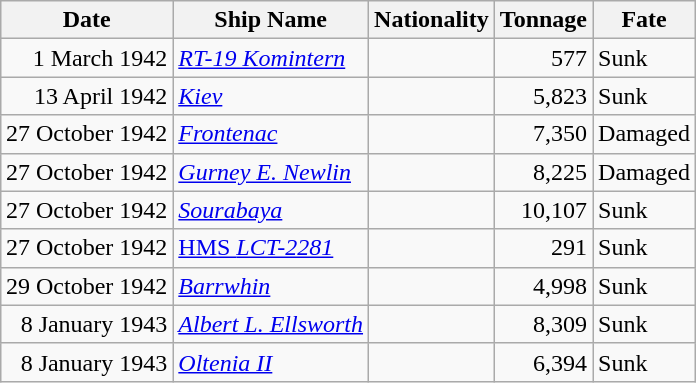<table class="wikitable sortable" style="margin: 1em auto 1em auto;">
<tr>
<th>Date</th>
<th>Ship Name</th>
<th>Nationality</th>
<th>Tonnage</th>
<th>Fate</th>
</tr>
<tr>
<td align="right">1 March 1942</td>
<td align="left"><a href='#'><em>RT-19 Komintern</em></a></td>
<td align="left"></td>
<td align="right">577</td>
<td align="left">Sunk</td>
</tr>
<tr>
<td align="right">13 April 1942</td>
<td align="left"><a href='#'><em>Kiev</em></a></td>
<td align="left"></td>
<td align="right">5,823</td>
<td align="left">Sunk</td>
</tr>
<tr>
<td align="right">27 October 1942</td>
<td align="left"><a href='#'><em>Frontenac</em></a></td>
<td align="left"></td>
<td align="right">7,350</td>
<td align="left">Damaged</td>
</tr>
<tr>
<td align="right">27 October 1942</td>
<td align="left"><a href='#'><em>Gurney E. Newlin</em></a></td>
<td align="left"></td>
<td align="right">8,225</td>
<td align="left">Damaged</td>
</tr>
<tr>
<td align="right">27 October 1942</td>
<td align="left"><a href='#'><em>Sourabaya</em></a></td>
<td align="left"></td>
<td align="right">10,107</td>
<td align="left">Sunk</td>
</tr>
<tr>
<td align="right">27 October 1942</td>
<td align="left"><a href='#'>HMS <em>LCT-2281</em></a></td>
<td align="left"></td>
<td align="right">291</td>
<td align="left">Sunk</td>
</tr>
<tr>
<td align="right">29 October 1942</td>
<td align="left"><a href='#'><em>Barrwhin</em></a></td>
<td align="left"></td>
<td align="right">4,998</td>
<td align="left">Sunk</td>
</tr>
<tr>
<td align="right">8 January 1943</td>
<td align="left"><a href='#'><em>Albert L. Ellsworth</em></a></td>
<td align="left"></td>
<td align="right">8,309</td>
<td align="left">Sunk</td>
</tr>
<tr>
<td align="right">8 January 1943</td>
<td align="left"><a href='#'><em>Oltenia II</em></a></td>
<td align="left"></td>
<td align="right">6,394</td>
<td align="left">Sunk</td>
</tr>
</table>
